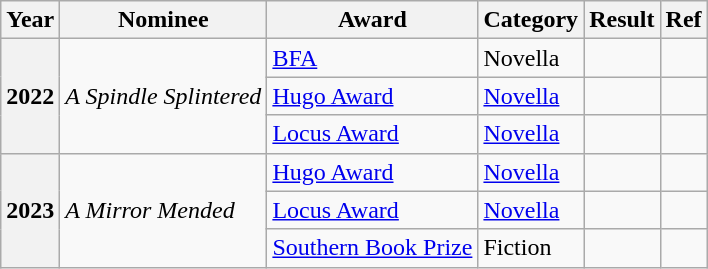<table class="wikitable sortable">
<tr>
<th>Year</th>
<th>Nominee</th>
<th>Award</th>
<th>Category</th>
<th>Result</th>
<th>Ref</th>
</tr>
<tr>
<th rowspan="3">2022</th>
<td rowspan="3"><em>A Spindle Splintered</em></td>
<td><a href='#'>BFA</a></td>
<td>Novella</td>
<td></td>
<td></td>
</tr>
<tr>
<td><a href='#'>Hugo Award</a></td>
<td><a href='#'>Novella</a></td>
<td></td>
<td></td>
</tr>
<tr>
<td><a href='#'>Locus Award</a></td>
<td><a href='#'>Novella</a></td>
<td></td>
<td></td>
</tr>
<tr>
<th rowspan="3">2023</th>
<td rowspan="3"><em>A Mirror Mended</em></td>
<td><a href='#'>Hugo Award</a></td>
<td><a href='#'>Novella</a></td>
<td></td>
<td></td>
</tr>
<tr>
<td><a href='#'>Locus Award</a></td>
<td><a href='#'>Novella</a></td>
<td></td>
<td></td>
</tr>
<tr>
<td><a href='#'>Southern Book Prize</a></td>
<td>Fiction</td>
<td></td>
<td></td>
</tr>
</table>
